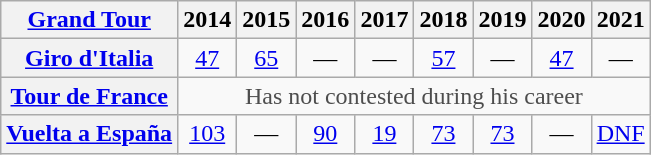<table class="wikitable plainrowheaders">
<tr>
<th scope="col"><a href='#'>Grand Tour</a></th>
<th scope="col">2014</th>
<th scope="col">2015</th>
<th scope="col">2016</th>
<th scope="col">2017</th>
<th scope="col">2018</th>
<th scope="col">2019</th>
<th scope="col">2020</th>
<th scope="col">2021</th>
</tr>
<tr style="text-align:center;">
<th scope="row"> <a href='#'>Giro d'Italia</a></th>
<td><a href='#'>47</a></td>
<td><a href='#'>65</a></td>
<td>—</td>
<td>—</td>
<td><a href='#'>57</a></td>
<td>—</td>
<td><a href='#'>47</a></td>
<td>—</td>
</tr>
<tr style="text-align:center;">
<th scope="row"> <a href='#'>Tour de France</a></th>
<td style="color:#4d4d4d;" colspan=8>Has not contested during his career</td>
</tr>
<tr style="text-align:center;">
<th scope="row"> <a href='#'>Vuelta a España</a></th>
<td><a href='#'>103</a></td>
<td>—</td>
<td><a href='#'>90</a></td>
<td><a href='#'>19</a></td>
<td><a href='#'>73</a></td>
<td><a href='#'>73</a></td>
<td>—</td>
<td><a href='#'>DNF</a></td>
</tr>
</table>
